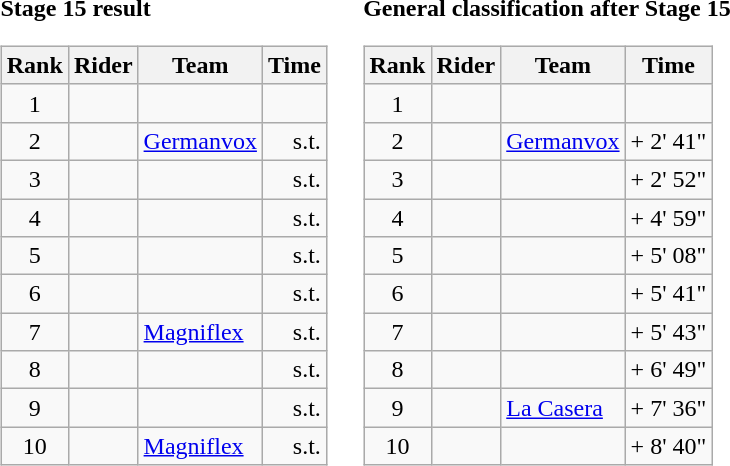<table>
<tr>
<td><strong>Stage 15 result</strong><br><table class="wikitable">
<tr>
<th scope="col">Rank</th>
<th scope="col">Rider</th>
<th scope="col">Team</th>
<th scope="col">Time</th>
</tr>
<tr>
<td style="text-align:center;">1</td>
<td></td>
<td></td>
<td style="text-align:right;"></td>
</tr>
<tr>
<td style="text-align:center;">2</td>
<td></td>
<td><a href='#'>Germanvox</a></td>
<td style="text-align:right;">s.t.</td>
</tr>
<tr>
<td style="text-align:center;">3</td>
<td></td>
<td></td>
<td style="text-align:right;">s.t.</td>
</tr>
<tr>
<td style="text-align:center;">4</td>
<td></td>
<td></td>
<td style="text-align:right;">s.t.</td>
</tr>
<tr>
<td style="text-align:center;">5</td>
<td></td>
<td></td>
<td style="text-align:right;">s.t.</td>
</tr>
<tr>
<td style="text-align:center;">6</td>
<td></td>
<td></td>
<td style="text-align:right;">s.t.</td>
</tr>
<tr>
<td style="text-align:center;">7</td>
<td></td>
<td><a href='#'>Magniflex</a></td>
<td style="text-align:right;">s.t.</td>
</tr>
<tr>
<td style="text-align:center;">8</td>
<td></td>
<td></td>
<td style="text-align:right;">s.t.</td>
</tr>
<tr>
<td style="text-align:center;">9</td>
<td></td>
<td></td>
<td style="text-align:right;">s.t.</td>
</tr>
<tr>
<td style="text-align:center;">10</td>
<td></td>
<td><a href='#'>Magniflex</a></td>
<td style="text-align:right;">s.t.</td>
</tr>
</table>
</td>
<td></td>
<td><strong>General classification after Stage 15</strong><br><table class="wikitable">
<tr>
<th scope="col">Rank</th>
<th scope="col">Rider</th>
<th scope="col">Team</th>
<th scope="col">Time</th>
</tr>
<tr>
<td style="text-align:center;">1</td>
<td></td>
<td></td>
<td style="text-align:right;"></td>
</tr>
<tr>
<td style="text-align:center;">2</td>
<td></td>
<td><a href='#'>Germanvox</a></td>
<td style="text-align:right;">+ 2' 41"</td>
</tr>
<tr>
<td style="text-align:center;">3</td>
<td></td>
<td></td>
<td style="text-align:right;">+ 2' 52"</td>
</tr>
<tr>
<td style="text-align:center;">4</td>
<td></td>
<td></td>
<td style="text-align:right;">+ 4' 59"</td>
</tr>
<tr>
<td style="text-align:center;">5</td>
<td></td>
<td></td>
<td style="text-align:right;">+ 5' 08"</td>
</tr>
<tr>
<td style="text-align:center;">6</td>
<td></td>
<td></td>
<td style="text-align:right;">+ 5' 41"</td>
</tr>
<tr>
<td style="text-align:center;">7</td>
<td></td>
<td></td>
<td style="text-align:right;">+ 5' 43"</td>
</tr>
<tr>
<td style="text-align:center;">8</td>
<td></td>
<td></td>
<td style="text-align:right;">+ 6' 49"</td>
</tr>
<tr>
<td style="text-align:center;">9</td>
<td></td>
<td><a href='#'>La Casera</a></td>
<td style="text-align:right;">+ 7' 36"</td>
</tr>
<tr>
<td style="text-align:center;">10</td>
<td></td>
<td></td>
<td style="text-align:right;">+ 8' 40"</td>
</tr>
</table>
</td>
</tr>
</table>
